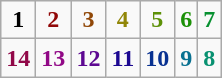<table class="wikitable" summary="A table with 2 rows and seven columns. Each column is a pair of teams that play each other">
<tr style="text-align: center; font-weight: bold;">
<td><strong>1</strong></td>
<td style="color: hsl(0, 90%, 30%)">2</td>
<td style="color: hsl(28, 90%, 30%)">3</td>
<td style="color: hsl(55, 90%, 30%)">4</td>
<td style="color: hsl(83, 90%, 30%)">5</td>
<td style="color: hsl(111, 90%, 30%)">6</td>
<td style="color: hsl(138, 90%, 30%)">7</td>
</tr>
<tr style="text-align: center; font-weight: bold;">
<td style="color: hsl(332, 90%, 30%)">14</td>
<td style="color: hsl(305, 90%, 30%)">13</td>
<td style="color: hsl(277, 90%, 30%)">12</td>
<td style="color: hsl(249, 90%, 30%)">11</td>
<td style="color: hsl(222, 90%, 30%)">10</td>
<td style="color: hsl(194, 90%, 30%)">9</td>
<td style="color: hsl(166, 90%, 30%)">8</td>
</tr>
</table>
